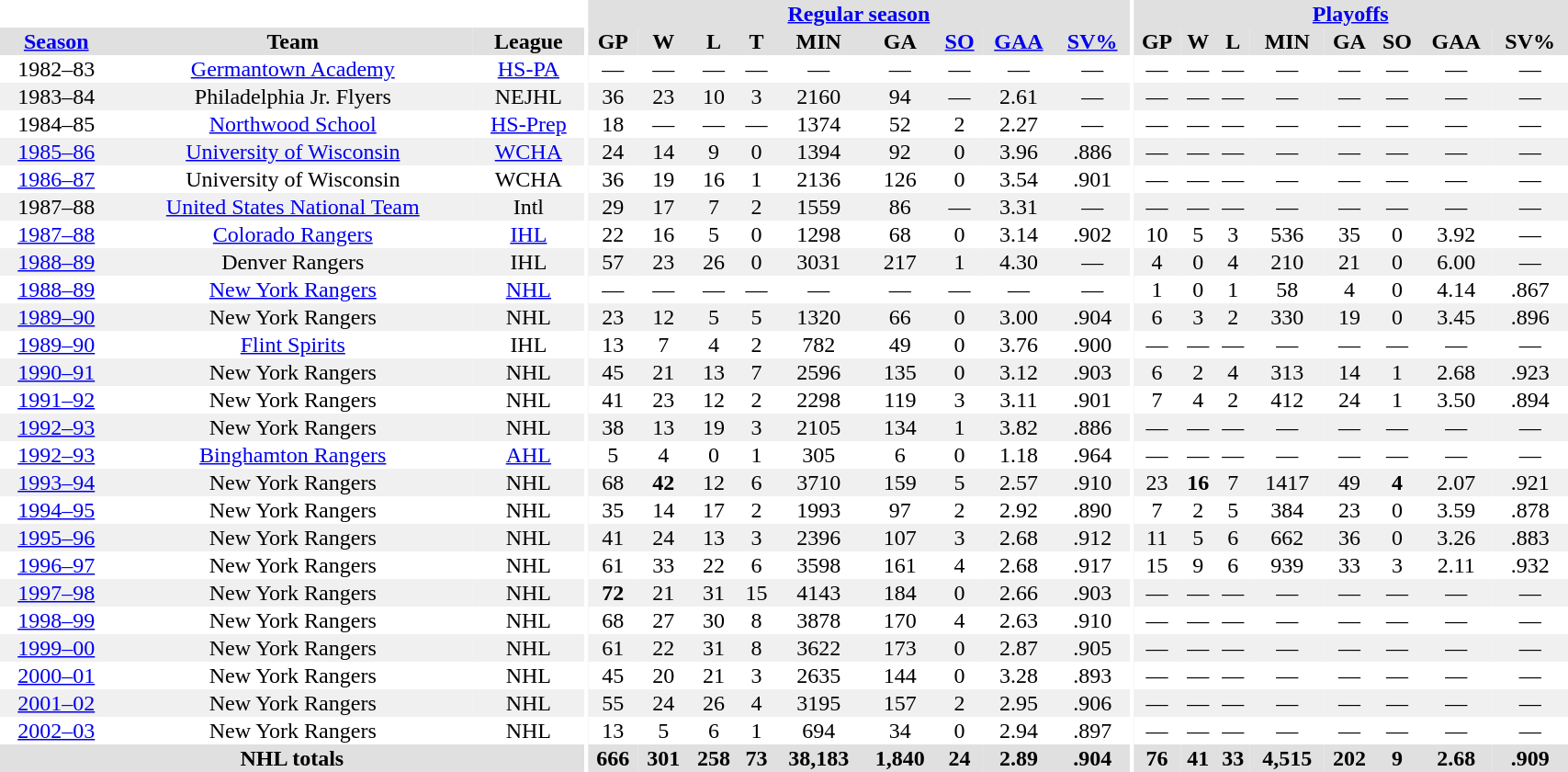<table border="0" cellpadding="1" cellspacing="0" style="width:90%; text-align:center;">
<tr bgcolor="#e0e0e0">
<th colspan="3" bgcolor="#ffffff"></th>
<th rowspan="99" bgcolor="#ffffff"></th>
<th colspan="9" bgcolor="#e0e0e0"><a href='#'>Regular season</a></th>
<th rowspan="99" bgcolor="#ffffff"></th>
<th colspan="8" bgcolor="#e0e0e0"><a href='#'>Playoffs</a></th>
</tr>
<tr bgcolor="#e0e0e0">
<th><a href='#'>Season</a></th>
<th>Team</th>
<th>League</th>
<th>GP</th>
<th>W</th>
<th>L</th>
<th>T</th>
<th>MIN</th>
<th>GA</th>
<th><a href='#'>SO</a></th>
<th><a href='#'>GAA</a></th>
<th><a href='#'>SV%</a></th>
<th>GP</th>
<th>W</th>
<th>L</th>
<th>MIN</th>
<th>GA</th>
<th>SO</th>
<th>GAA</th>
<th>SV%</th>
</tr>
<tr>
<td>1982–83</td>
<td><a href='#'>Germantown Academy</a></td>
<td><a href='#'>HS-PA</a></td>
<td>—</td>
<td>—</td>
<td>—</td>
<td>—</td>
<td>—</td>
<td>—</td>
<td>—</td>
<td>—</td>
<td>—</td>
<td>—</td>
<td>—</td>
<td>—</td>
<td>—</td>
<td>—</td>
<td>—</td>
<td>—</td>
<td>—</td>
</tr>
<tr bgcolor="#f0f0f0">
<td>1983–84</td>
<td>Philadelphia Jr. Flyers</td>
<td>NEJHL</td>
<td>36</td>
<td>23</td>
<td>10</td>
<td>3</td>
<td>2160</td>
<td>94</td>
<td>—</td>
<td>2.61</td>
<td>—</td>
<td>—</td>
<td>—</td>
<td>—</td>
<td>—</td>
<td>—</td>
<td>—</td>
<td>—</td>
<td>—</td>
</tr>
<tr>
<td>1984–85</td>
<td><a href='#'>Northwood School</a></td>
<td><a href='#'>HS-Prep</a></td>
<td>18</td>
<td>—</td>
<td>—</td>
<td>—</td>
<td>1374</td>
<td>52</td>
<td>2</td>
<td>2.27</td>
<td>—</td>
<td>—</td>
<td>—</td>
<td>—</td>
<td>—</td>
<td>—</td>
<td>—</td>
<td>—</td>
<td>—</td>
</tr>
<tr bgcolor="#f0f0f0">
<td><a href='#'>1985–86</a></td>
<td><a href='#'>University of Wisconsin</a></td>
<td><a href='#'>WCHA</a></td>
<td>24</td>
<td>14</td>
<td>9</td>
<td>0</td>
<td>1394</td>
<td>92</td>
<td>0</td>
<td>3.96</td>
<td>.886</td>
<td>—</td>
<td>—</td>
<td>—</td>
<td>—</td>
<td>—</td>
<td>—</td>
<td>—</td>
<td>—</td>
</tr>
<tr>
<td><a href='#'>1986–87</a></td>
<td>University of Wisconsin</td>
<td>WCHA</td>
<td>36</td>
<td>19</td>
<td>16</td>
<td>1</td>
<td>2136</td>
<td>126</td>
<td>0</td>
<td>3.54</td>
<td>.901</td>
<td>—</td>
<td>—</td>
<td>—</td>
<td>—</td>
<td>—</td>
<td>—</td>
<td>—</td>
<td>—</td>
</tr>
<tr bgcolor="#f0f0f0">
<td>1987–88</td>
<td><a href='#'>United States National Team</a></td>
<td>Intl</td>
<td>29</td>
<td>17</td>
<td>7</td>
<td>2</td>
<td>1559</td>
<td>86</td>
<td>—</td>
<td>3.31</td>
<td>—</td>
<td>—</td>
<td>—</td>
<td>—</td>
<td>—</td>
<td>—</td>
<td>—</td>
<td>—</td>
<td>—</td>
</tr>
<tr>
<td><a href='#'>1987–88</a></td>
<td><a href='#'>Colorado Rangers</a></td>
<td><a href='#'>IHL</a></td>
<td>22</td>
<td>16</td>
<td>5</td>
<td>0</td>
<td>1298</td>
<td>68</td>
<td>0</td>
<td>3.14</td>
<td>.902</td>
<td>10</td>
<td>5</td>
<td>3</td>
<td>536</td>
<td>35</td>
<td>0</td>
<td>3.92</td>
<td>—</td>
</tr>
<tr bgcolor="#f0f0f0">
<td><a href='#'>1988–89</a></td>
<td>Denver Rangers</td>
<td>IHL</td>
<td>57</td>
<td>23</td>
<td>26</td>
<td>0</td>
<td>3031</td>
<td>217</td>
<td>1</td>
<td>4.30</td>
<td>—</td>
<td>4</td>
<td>0</td>
<td>4</td>
<td>210</td>
<td>21</td>
<td>0</td>
<td>6.00</td>
<td>—</td>
</tr>
<tr>
<td><a href='#'>1988–89</a></td>
<td><a href='#'>New York Rangers</a></td>
<td><a href='#'>NHL</a></td>
<td>—</td>
<td>—</td>
<td>—</td>
<td>—</td>
<td>—</td>
<td>—</td>
<td>—</td>
<td>—</td>
<td>—</td>
<td>1</td>
<td>0</td>
<td>1</td>
<td>58</td>
<td>4</td>
<td>0</td>
<td>4.14</td>
<td>.867</td>
</tr>
<tr bgcolor="#f0f0f0">
<td><a href='#'>1989–90</a></td>
<td>New York Rangers</td>
<td>NHL</td>
<td>23</td>
<td>12</td>
<td>5</td>
<td>5</td>
<td>1320</td>
<td>66</td>
<td>0</td>
<td>3.00</td>
<td>.904</td>
<td>6</td>
<td>3</td>
<td>2</td>
<td>330</td>
<td>19</td>
<td>0</td>
<td>3.45</td>
<td>.896</td>
</tr>
<tr>
<td><a href='#'>1989–90</a></td>
<td><a href='#'>Flint Spirits</a></td>
<td>IHL</td>
<td>13</td>
<td>7</td>
<td>4</td>
<td>2</td>
<td>782</td>
<td>49</td>
<td>0</td>
<td>3.76</td>
<td>.900</td>
<td>—</td>
<td>—</td>
<td>—</td>
<td>—</td>
<td>—</td>
<td>—</td>
<td>—</td>
<td>—</td>
</tr>
<tr bgcolor="#f0f0f0">
<td><a href='#'>1990–91</a></td>
<td>New York Rangers</td>
<td>NHL</td>
<td>45</td>
<td>21</td>
<td>13</td>
<td>7</td>
<td>2596</td>
<td>135</td>
<td>0</td>
<td>3.12</td>
<td>.903</td>
<td>6</td>
<td>2</td>
<td>4</td>
<td>313</td>
<td>14</td>
<td>1</td>
<td>2.68</td>
<td>.923</td>
</tr>
<tr>
<td><a href='#'>1991–92</a></td>
<td>New York Rangers</td>
<td>NHL</td>
<td>41</td>
<td>23</td>
<td>12</td>
<td>2</td>
<td>2298</td>
<td>119</td>
<td>3</td>
<td>3.11</td>
<td>.901</td>
<td>7</td>
<td>4</td>
<td>2</td>
<td>412</td>
<td>24</td>
<td>1</td>
<td>3.50</td>
<td>.894</td>
</tr>
<tr bgcolor="#f0f0f0">
<td><a href='#'>1992–93</a></td>
<td>New York Rangers</td>
<td>NHL</td>
<td>38</td>
<td>13</td>
<td>19</td>
<td>3</td>
<td>2105</td>
<td>134</td>
<td>1</td>
<td>3.82</td>
<td>.886</td>
<td>—</td>
<td>—</td>
<td>—</td>
<td>—</td>
<td>—</td>
<td>—</td>
<td>—</td>
<td>—</td>
</tr>
<tr>
<td><a href='#'>1992–93</a></td>
<td><a href='#'>Binghamton Rangers</a></td>
<td><a href='#'>AHL</a></td>
<td>5</td>
<td>4</td>
<td>0</td>
<td>1</td>
<td>305</td>
<td>6</td>
<td>0</td>
<td>1.18</td>
<td>.964</td>
<td>—</td>
<td>—</td>
<td>—</td>
<td>—</td>
<td>—</td>
<td>—</td>
<td>—</td>
<td>—</td>
</tr>
<tr bgcolor="#f0f0f0">
<td><a href='#'>1993–94</a></td>
<td>New York Rangers</td>
<td>NHL</td>
<td>68</td>
<td><strong>42</strong></td>
<td>12</td>
<td>6</td>
<td>3710</td>
<td>159</td>
<td>5</td>
<td>2.57</td>
<td>.910</td>
<td>23</td>
<td><strong>16</strong></td>
<td>7</td>
<td>1417</td>
<td>49</td>
<td><strong>4</strong></td>
<td>2.07</td>
<td>.921</td>
</tr>
<tr>
<td><a href='#'>1994–95</a></td>
<td>New York Rangers</td>
<td>NHL</td>
<td>35</td>
<td>14</td>
<td>17</td>
<td>2</td>
<td>1993</td>
<td>97</td>
<td>2</td>
<td>2.92</td>
<td>.890</td>
<td>7</td>
<td>2</td>
<td>5</td>
<td>384</td>
<td>23</td>
<td>0</td>
<td>3.59</td>
<td>.878</td>
</tr>
<tr bgcolor="#f0f0f0">
<td><a href='#'>1995–96</a></td>
<td>New York Rangers</td>
<td>NHL</td>
<td>41</td>
<td>24</td>
<td>13</td>
<td>3</td>
<td>2396</td>
<td>107</td>
<td>3</td>
<td>2.68</td>
<td>.912</td>
<td>11</td>
<td>5</td>
<td>6</td>
<td>662</td>
<td>36</td>
<td>0</td>
<td>3.26</td>
<td>.883</td>
</tr>
<tr>
<td><a href='#'>1996–97</a></td>
<td>New York Rangers</td>
<td>NHL</td>
<td>61</td>
<td>33</td>
<td>22</td>
<td>6</td>
<td>3598</td>
<td>161</td>
<td>4</td>
<td>2.68</td>
<td>.917</td>
<td>15</td>
<td>9</td>
<td>6</td>
<td>939</td>
<td>33</td>
<td>3</td>
<td>2.11</td>
<td>.932</td>
</tr>
<tr bgcolor="#f0f0f0">
<td><a href='#'>1997–98</a></td>
<td>New York Rangers</td>
<td>NHL</td>
<td><strong>72</strong></td>
<td>21</td>
<td>31</td>
<td>15</td>
<td>4143</td>
<td>184</td>
<td>0</td>
<td>2.66</td>
<td>.903</td>
<td>—</td>
<td>—</td>
<td>—</td>
<td>—</td>
<td>—</td>
<td>—</td>
<td>—</td>
<td>—</td>
</tr>
<tr>
<td><a href='#'>1998–99</a></td>
<td>New York Rangers</td>
<td>NHL</td>
<td>68</td>
<td>27</td>
<td>30</td>
<td>8</td>
<td>3878</td>
<td>170</td>
<td>4</td>
<td>2.63</td>
<td>.910</td>
<td>—</td>
<td>—</td>
<td>—</td>
<td>—</td>
<td>—</td>
<td>—</td>
<td>—</td>
<td>—</td>
</tr>
<tr bgcolor="#f0f0f0">
<td><a href='#'>1999–00</a></td>
<td>New York Rangers</td>
<td>NHL</td>
<td>61</td>
<td>22</td>
<td>31</td>
<td>8</td>
<td>3622</td>
<td>173</td>
<td>0</td>
<td>2.87</td>
<td>.905</td>
<td>—</td>
<td>—</td>
<td>—</td>
<td>—</td>
<td>—</td>
<td>—</td>
<td>—</td>
<td>—</td>
</tr>
<tr>
<td><a href='#'>2000–01</a></td>
<td>New York Rangers</td>
<td>NHL</td>
<td>45</td>
<td>20</td>
<td>21</td>
<td>3</td>
<td>2635</td>
<td>144</td>
<td>0</td>
<td>3.28</td>
<td>.893</td>
<td>—</td>
<td>—</td>
<td>—</td>
<td>—</td>
<td>—</td>
<td>—</td>
<td>—</td>
<td>—</td>
</tr>
<tr bgcolor="#f0f0f0">
<td><a href='#'>2001–02</a></td>
<td>New York Rangers</td>
<td>NHL</td>
<td>55</td>
<td>24</td>
<td>26</td>
<td>4</td>
<td>3195</td>
<td>157</td>
<td>2</td>
<td>2.95</td>
<td>.906</td>
<td>—</td>
<td>—</td>
<td>—</td>
<td>—</td>
<td>—</td>
<td>—</td>
<td>—</td>
<td>—</td>
</tr>
<tr>
<td><a href='#'>2002–03</a></td>
<td>New York Rangers</td>
<td>NHL</td>
<td>13</td>
<td>5</td>
<td>6</td>
<td>1</td>
<td>694</td>
<td>34</td>
<td>0</td>
<td>2.94</td>
<td>.897</td>
<td>—</td>
<td>—</td>
<td>—</td>
<td>—</td>
<td>—</td>
<td>—</td>
<td>—</td>
<td>—</td>
</tr>
<tr bgcolor="#e0e0e0">
<th colspan=3>NHL totals</th>
<th>666</th>
<th>301</th>
<th>258</th>
<th>73</th>
<th>38,183</th>
<th>1,840</th>
<th>24</th>
<th>2.89</th>
<th>.904</th>
<th>76</th>
<th>41</th>
<th>33</th>
<th>4,515</th>
<th>202</th>
<th>9</th>
<th>2.68</th>
<th>.909</th>
</tr>
</table>
